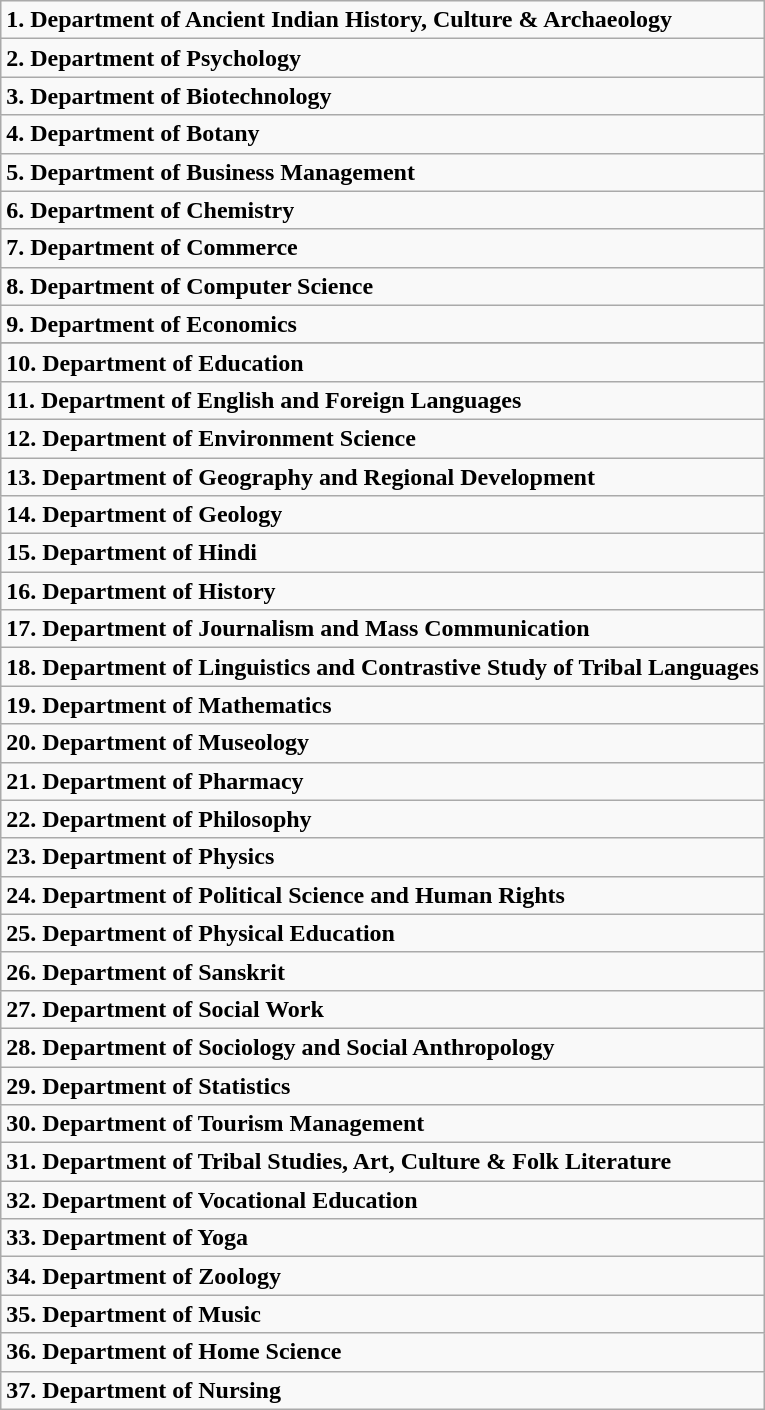<table class="wikitable">
<tr>
<td><strong>1. Department of Ancient Indian History, Culture & Archaeology</strong></td>
</tr>
<tr>
<td><strong>2. Department of Psychology</strong></td>
</tr>
<tr>
<td><strong>3. Department of Biotechnology</strong></td>
</tr>
<tr>
<td><strong>4. Department of Botany</strong></td>
</tr>
<tr>
<td><strong>5. Department of Business Management</strong></td>
</tr>
<tr>
<td><strong>6. Department of Chemistry</strong></td>
</tr>
<tr>
<td><strong>7. Department of Commerce</strong></td>
</tr>
<tr>
<td><strong>8. Department of Computer Science</strong></td>
</tr>
<tr>
<td><strong>9. Department of Economics</strong></td>
</tr>
<tr>
</tr>
<tr>
<td><strong>10. Department of Education</strong></td>
</tr>
<tr>
<td><strong>11. Department of English and Foreign Languages</strong></td>
</tr>
<tr>
<td><strong>12. Department of Environment Science</strong></td>
</tr>
<tr>
<td><strong>13. Department of Geography and Regional Development</strong></td>
</tr>
<tr>
<td><strong>14. Department of Geology</strong></td>
</tr>
<tr>
<td><strong>15. Department of Hindi</strong></td>
</tr>
<tr>
<td><strong>16. Department of History</strong></td>
</tr>
<tr>
<td><strong>17. Department of Journalism and Mass Communication</strong></td>
</tr>
<tr>
<td><strong>18. Department of Linguistics and Contrastive Study of Tribal Languages</strong></td>
</tr>
<tr>
<td><strong>19. Department of Mathematics</strong></td>
</tr>
<tr>
<td><strong>20. Department of Museology</strong></td>
</tr>
<tr>
<td><strong>21. Department of Pharmacy</strong></td>
</tr>
<tr>
<td><strong>22. Department of Philosophy</strong></td>
</tr>
<tr>
<td><strong>23. Department of Physics</strong></td>
</tr>
<tr>
<td><strong>24. Department of Political Science and Human Rights</strong></td>
</tr>
<tr>
<td><strong>25. Department of Physical Education</strong></td>
</tr>
<tr>
<td><strong>26. Department of Sanskrit</strong></td>
</tr>
<tr>
<td><strong>27. Department of Social Work</strong></td>
</tr>
<tr>
<td><strong>28. Department of Sociology and Social Anthropology</strong></td>
</tr>
<tr>
<td><strong>29. Department of Statistics</strong></td>
</tr>
<tr>
<td><strong>30. Department of Tourism Management</strong></td>
</tr>
<tr>
<td><strong>31. Department of Tribal Studies, Art, Culture & Folk Literature</strong></td>
</tr>
<tr>
<td><strong>32. Department of Vocational Education</strong></td>
</tr>
<tr>
<td><strong>33. Department of Yoga</strong></td>
</tr>
<tr>
<td><strong>34. Department of Zoology</strong></td>
</tr>
<tr>
<td><strong>35. Department of Music</strong></td>
</tr>
<tr>
<td><strong>36. Department of Home Science</strong></td>
</tr>
<tr>
<td><strong>37. Department of Nursing</strong> </td>
</tr>
</table>
